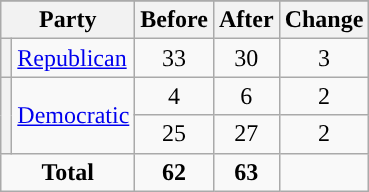<table class="wikitable" style="text-align:center;">
<tr>
</tr>
<tr>
<th colspan=2>Party</th>
<th>Before</th>
<th>After</th>
<th>Change</th>
</tr>
<tr>
<th style="background-color:"></th>
<td style="text-align:left;"><a href='#'>Republican</a></td>
<td>33</td>
<td>30</td>
<td> 3</td>
</tr>
<tr>
<th rowspan=2 style="background-color:"></th>
<td rowspan=2 style="text-align:left;"><a href='#'>Democratic</a></td>
<td>4</td>
<td>6</td>
<td> 2</td>
</tr>
<tr>
<td>25</td>
<td>27</td>
<td> 2</td>
</tr>
<tr>
<td colspan=2><strong>Total</strong></td>
<td><strong>62</strong></td>
<td><strong>63</strong></td>
<td></td>
</tr>
</table>
